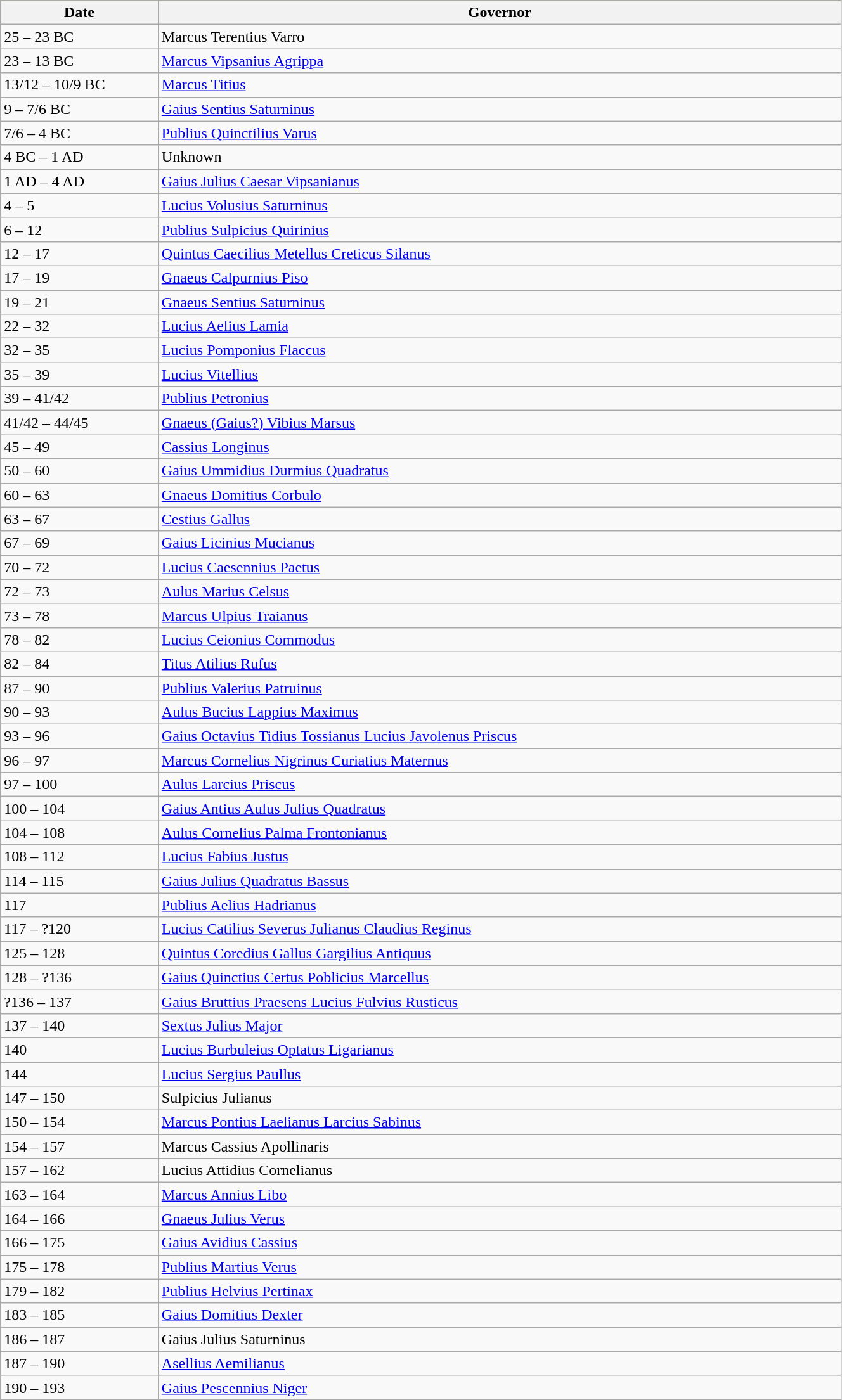<table class="wikitable"  width="70%">
<tr bgcolor="#FFDEAD">
<th width="9%">Date</th>
<th width="39%">Governor</th>
</tr>
<tr>
<td>25 – 23 BC</td>
<td>Marcus Terentius Varro</td>
</tr>
<tr>
<td>23 – 13 BC</td>
<td><a href='#'>Marcus Vipsanius Agrippa</a></td>
</tr>
<tr>
<td>13/12 – 10/9 BC</td>
<td><a href='#'>Marcus Titius</a></td>
</tr>
<tr>
<td>9 – 7/6 BC</td>
<td><a href='#'>Gaius Sentius Saturninus</a></td>
</tr>
<tr>
<td>7/6 – 4 BC</td>
<td><a href='#'>Publius Quinctilius Varus</a></td>
</tr>
<tr>
<td>4 BC – 1 AD</td>
<td>Unknown</td>
</tr>
<tr>
<td>1 AD – 4 AD</td>
<td><a href='#'>Gaius Julius Caesar Vipsanianus</a></td>
</tr>
<tr>
<td>4 – 5</td>
<td><a href='#'>Lucius Volusius Saturninus</a></td>
</tr>
<tr>
<td>6 – 12</td>
<td><a href='#'>Publius Sulpicius Quirinius</a></td>
</tr>
<tr>
<td>12 – 17</td>
<td><a href='#'>Quintus Caecilius Metellus Creticus Silanus</a></td>
</tr>
<tr>
<td>17 – 19</td>
<td><a href='#'>Gnaeus Calpurnius Piso</a></td>
</tr>
<tr>
<td>19 – 21</td>
<td><a href='#'>Gnaeus Sentius Saturninus</a></td>
</tr>
<tr>
<td>22 – 32</td>
<td><a href='#'>Lucius Aelius Lamia</a></td>
</tr>
<tr>
<td>32 – 35</td>
<td><a href='#'>Lucius Pomponius Flaccus</a></td>
</tr>
<tr>
<td>35 – 39</td>
<td><a href='#'>Lucius Vitellius</a></td>
</tr>
<tr>
<td>39 – 41/42</td>
<td><a href='#'>Publius Petronius</a></td>
</tr>
<tr>
<td>41/42 – 44/45</td>
<td><a href='#'>Gnaeus (Gaius?) Vibius Marsus</a></td>
</tr>
<tr>
<td>45 – 49</td>
<td><a href='#'>Cassius Longinus</a></td>
</tr>
<tr>
<td>50 – 60</td>
<td><a href='#'>Gaius Ummidius Durmius Quadratus</a></td>
</tr>
<tr>
<td>60 – 63</td>
<td><a href='#'>Gnaeus Domitius Corbulo</a></td>
</tr>
<tr>
<td>63 – 67</td>
<td><a href='#'>Cestius Gallus</a></td>
</tr>
<tr>
<td>67 – 69</td>
<td><a href='#'>Gaius Licinius Mucianus</a></td>
</tr>
<tr>
<td>70 – 72</td>
<td><a href='#'>Lucius Caesennius Paetus</a></td>
</tr>
<tr>
<td>72 – 73</td>
<td><a href='#'>Aulus Marius Celsus</a></td>
</tr>
<tr>
<td>73 – 78</td>
<td><a href='#'>Marcus Ulpius Traianus</a></td>
</tr>
<tr>
<td>78 – 82</td>
<td><a href='#'>Lucius Ceionius Commodus</a></td>
</tr>
<tr>
<td>82 – 84</td>
<td><a href='#'>Titus Atilius Rufus</a></td>
</tr>
<tr>
<td>87 – 90</td>
<td><a href='#'>Publius Valerius Patruinus</a></td>
</tr>
<tr>
<td>90 – 93</td>
<td><a href='#'>Aulus Bucius Lappius Maximus</a></td>
</tr>
<tr>
<td>93 – 96</td>
<td><a href='#'>Gaius Octavius Tidius Tossianus Lucius Javolenus Priscus</a></td>
</tr>
<tr>
<td>96 – 97</td>
<td><a href='#'>Marcus Cornelius Nigrinus Curiatius Maternus</a></td>
</tr>
<tr>
<td>97 – 100</td>
<td><a href='#'>Aulus Larcius Priscus</a></td>
</tr>
<tr>
<td>100 – 104</td>
<td><a href='#'>Gaius Antius Aulus Julius Quadratus</a></td>
</tr>
<tr>
<td>104 – 108</td>
<td><a href='#'>Aulus Cornelius Palma Frontonianus</a></td>
</tr>
<tr>
<td>108 – 112</td>
<td><a href='#'>Lucius Fabius Justus</a></td>
</tr>
<tr>
<td>114 – 115</td>
<td><a href='#'>Gaius Julius Quadratus Bassus</a></td>
</tr>
<tr>
<td>117</td>
<td><a href='#'>Publius Aelius Hadrianus</a></td>
</tr>
<tr>
<td>117 – ?120</td>
<td><a href='#'>Lucius Catilius Severus Julianus Claudius Reginus</a></td>
</tr>
<tr>
<td>125 – 128</td>
<td><a href='#'>Quintus Coredius Gallus Gargilius Antiquus</a></td>
</tr>
<tr>
<td>128 – ?136</td>
<td><a href='#'>Gaius Quinctius Certus Poblicius Marcellus</a></td>
</tr>
<tr>
<td>?136 – 137</td>
<td><a href='#'>Gaius Bruttius Praesens Lucius Fulvius Rusticus</a></td>
</tr>
<tr>
<td>137 – 140</td>
<td><a href='#'>Sextus Julius Major</a></td>
</tr>
<tr>
<td>140</td>
<td><a href='#'>Lucius Burbuleius Optatus Ligarianus</a></td>
</tr>
<tr>
<td>144</td>
<td><a href='#'>Lucius Sergius Paullus</a></td>
</tr>
<tr>
<td>147 – 150</td>
<td>Sulpicius Julianus</td>
</tr>
<tr>
<td>150 – 154</td>
<td><a href='#'>Marcus Pontius Laelianus Larcius Sabinus</a></td>
</tr>
<tr>
<td>154 – 157</td>
<td>Marcus Cassius Apollinaris</td>
</tr>
<tr>
<td>157 – 162</td>
<td>Lucius Attidius Cornelianus</td>
</tr>
<tr>
<td>163 – 164</td>
<td><a href='#'>Marcus Annius Libo</a></td>
</tr>
<tr>
<td>164 – 166</td>
<td><a href='#'>Gnaeus Julius Verus</a></td>
</tr>
<tr>
<td>166 – 175</td>
<td><a href='#'>Gaius Avidius Cassius</a></td>
</tr>
<tr>
<td>175 – 178</td>
<td><a href='#'>Publius Martius Verus</a></td>
</tr>
<tr>
<td>179 – 182</td>
<td><a href='#'>Publius Helvius Pertinax</a></td>
</tr>
<tr>
<td>183 – 185</td>
<td><a href='#'>Gaius Domitius Dexter</a></td>
</tr>
<tr>
<td>186 – 187</td>
<td>Gaius Julius Saturninus</td>
</tr>
<tr>
<td>187 – 190</td>
<td><a href='#'>Asellius Aemilianus</a></td>
</tr>
<tr>
<td>190 – 193</td>
<td><a href='#'>Gaius Pescennius Niger</a></td>
</tr>
</table>
